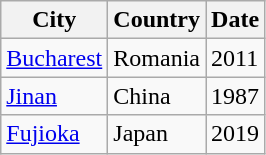<table class="wikitable sortable">
<tr>
<th>City</th>
<th>Country</th>
<th>Date</th>
</tr>
<tr>
<td><a href='#'>Bucharest</a></td>
<td>Romania</td>
<td>2011</td>
</tr>
<tr>
<td><a href='#'>Jinan</a></td>
<td>China</td>
<td>1987</td>
</tr>
<tr>
<td><a href='#'>Fujioka</a></td>
<td>Japan</td>
<td>2019</td>
</tr>
</table>
